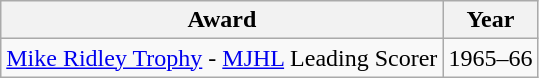<table class="wikitable">
<tr>
<th>Award</th>
<th>Year</th>
</tr>
<tr>
<td><a href='#'>Mike Ridley Trophy</a> - <a href='#'>MJHL</a> Leading Scorer</td>
<td>1965–66</td>
</tr>
</table>
